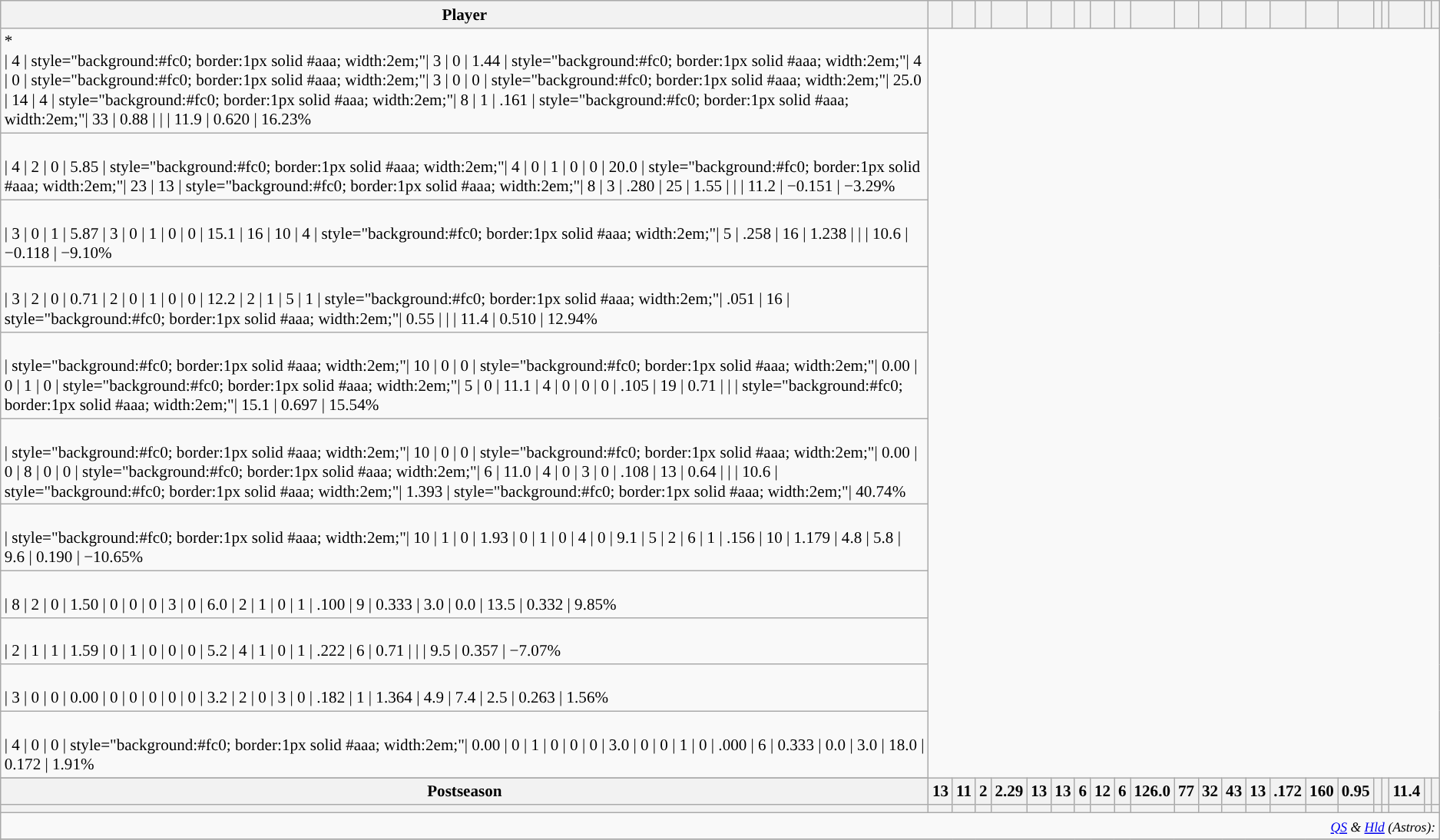<table class="wikitable sortable" style="text-align:right; font-size:88%;">
<tr>
<th>Player</th>
<th></th>
<th></th>
<th></th>
<th></th>
<th></th>
<th></th>
<th></th>
<th></th>
<th></th>
<th></th>
<th></th>
<th></th>
<th></th>
<th></th>
<th></th>
<th></th>
<th></th>
<th></th>
<th></th>
<th></th>
<th></th>
<th><br></th>
</tr>
<tr>
<td align=left> *<br>                      | 4 
                           | style="background:#fc0; border:1px solid #aaa; width:2em;"| 3
                           | 0
                | 1.44
                      | style="background:#fc0; border:1px solid #aaa; width:2em;"| 4
                     | 0 
                     | style="background:#fc0; border:1px solid #aaa; width:2em;"| 3
                              | 0
                              | 0 
                    | style="background:#fc0; border:1px solid #aaa; width:2em;"| 25.0
                        | 14 
                | 4 
             | style="background:#fc0; border:1px solid #aaa; width:2em;"| 8 
                  | 1 
        | .161 
                         | style="background:#fc0; border:1px solid #aaa; width:2em;"| 33 
 | 0.88 
             | 
  |  
       | 11.9 
             | 0.620 
   | 16.23%</td>
</tr>
<tr>
<td align=left><br>                      | 4 
                           | 2 
                           | 0
                | 5.85
                      | style="background:#fc0; border:1px solid #aaa; width:2em;"| 4
                     | 0 
                     | 1
                              | 0
                              | 0 
                    | 20.0 
                        | style="background:#fc0; border:1px solid #aaa; width:2em;"| 23 
                | 13 
             | style="background:#fc0; border:1px solid #aaa; width:2em;"| 8 
                  | 3 
        | .280 
                         | 25 
 | 1.55
             | 
  | 
       | 11.2 
             | −0.151 
   | −3.29%</td>
</tr>
<tr>
<td align=left><br>                      | 3
                           | 0
                           | 1
                | 5.87
                      | 3
                     | 0 
                     | 1
                              | 0
                              | 0
                    | 15.1
                        | 16
                | 10
             | 4 
                  | style="background:#fc0; border:1px solid #aaa; width:2em;"| 5
        | .258
                         | 16
 | 1.238
             | 
  | 
       | 10.6  
             | −0.118 
   | −9.10%</td>
</tr>
<tr>
<td align=left><br>                      | 3 
                           | 2 
                           | 0
                |  0.71
                      | 2
                     | 0 
                     | 1
                              | 0
                              | 0
                    | 12.2
                        | 2
                | 1
             | 5 
                  | 1
        | style="background:#fc0; border:1px solid #aaa; width:2em;"| .051
                         | 16 
 | style="background:#fc0; border:1px solid #aaa; width:2em;"| 0.55
             | 
  | 
       | 11.4 
             | 0.510 
   | 12.94%</td>
</tr>
<tr>
<td align=left><br>                      | style="background:#fc0; border:1px solid #aaa; width:2em;"| 10 
                           | 0
                           | 0 
                | style="background:#fc0; border:1px solid #aaa; width:2em;"| 0.00 
                      | 0
                     | 1 
                     | 0 
                              | style="background:#fc0; border:1px solid #aaa; width:2em;"| 5 
                              | 0
                    | 11.1 
                        | 4
                | 0
             | 0
                  | 0
        | .105
                         | 19
 | 0.71 
             | 
  | 
       | style="background:#fc0; border:1px solid #aaa; width:2em;"| 15.1 
             | 0.697 
   | 15.54%</td>
</tr>
<tr>
<td align=left><br>                      | style="background:#fc0; border:1px solid #aaa; width:2em;"| 10
                           | 0
                           | 0
                | style="background:#fc0; border:1px solid #aaa; width:2em;"| 0.00
                      | 0
                     | 8 
                     | 0
                              | 0
                              | style="background:#fc0; border:1px solid #aaa; width:2em;"| 6
                    | 11.0 
                        | 4 
                | 0
             | 3
                  | 0 
        | .108
                         | 13 
 | 0.64 
             | 
  | 
       | 10.6 
             | style="background:#fc0; border:1px solid #aaa; width:2em;"| 1.393 
   | style="background:#fc0; border:1px solid #aaa; width:2em;"| 40.74%</td>
</tr>
<tr>
<td align=left><br>                      | style="background:#fc0; border:1px solid #aaa; width:2em;"| 10 
                           | 1 
                           | 0 
                | 1.93
                      | 0
                     | 1 
                     | 0
                              | 4 
                              | 0
                    | 9.1
                        | 5
                | 2
             | 6
                  | 1
        | .156
                         | 10
 | 1.179
             | 4.8
  | 5.8
       | 9.6   
             | 0.190 
   | −10.65%</td>
</tr>
<tr>
<td align=left><br>                      | 8
                           | 2
                           | 0 
                | 1.50
                      | 0
                     | 0 
                     | 0 
                              | 3
                              | 0  
                    | 6.0 
                        | 2 
                | 1  
             | 0 
                  | 1 
        | .100 
                         | 9
 | 0.333
             | 3.0
  | 0.0
       | 13.5   
             | 0.332 
   | 9.85%</td>
</tr>
<tr>
<td align=left><br>                      | 2 
                           | 1
                           | 1 
                | 1.59
                      | 0
                     | 1  
                     | 0
                              | 0
                              | 0
                    | 5.2
                        | 4
                | 1
             | 0 
                  | 1
        | .222
                         | 6
 | 0.71
             | 
  | 
       | 9.5   
             | 0.357 
   | −7.07%</td>
</tr>
<tr>
<td align=left><br>                      | 3
                           | 0 
                           | 0 
                | 0.00 
                      | 0  
                     | 0 
                     | 0  
                              | 0  
                              | 0 
                    | 3.2
                        | 2 
                | 0 
             | 3 
                  | 0 
        | .182  
                         | 1 
 | 1.364 
             | 4.9 
  | 7.4 
       | 2.5 
             | 0.263 
   | 1.56%</td>
</tr>
<tr>
<td align=left><br>                      | 4 
                           | 0 
                           | 0 
                | style="background:#fc0; border:1px solid #aaa; width:2em;"| 0.00 
                      | 0
                     | 1  
                     | 0 
                              | 0
                              | 0
                    | 3.0 
                        | 0
                | 0 
             | 1
                  | 0
        | .000
                         | 6
 | 0.333
             | 0.0
  | 3.0 
       | 18.0
             | 0.172 
   | 1.91%</td>
</tr>
<tr>
</tr>
<tr class="sortbottom">
<th>Postseason</th>
<th>13</th>
<th>11</th>
<th>2</th>
<th>2.29</th>
<th>13</th>
<th>13</th>
<th>6</th>
<th>12</th>
<th>6</th>
<th>126.0</th>
<th>77</th>
<th>32</th>
<th>43</th>
<th>13</th>
<th>.172</th>
<th>160</th>
<th>0.95</th>
<th></th>
<th></th>
<th>11.4</th>
<th></th>
<th></th>
</tr>
<tr class="sortbottom">
<th></th>
<th></th>
<th></th>
<th></th>
<th></th>
<th></th>
<th></th>
<th></th>
<th></th>
<th></th>
<th></th>
<th></th>
<th></th>
<th></th>
<th></th>
<th></th>
<th></th>
<th></th>
<th></th>
<th></th>
<th></th>
<th></th>
<th></th>
</tr>
<tr class="sortbottom">
<td colspan="23;" align="right"><small><em><a href='#'>QS</a> & <a href='#'>Hld</a> (Astros):</em></small></td>
</tr>
<tr>
</tr>
<tr>
</tr>
</table>
